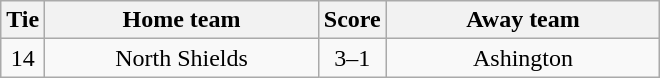<table class="wikitable" style="text-align:center;">
<tr>
<th width=20>Tie</th>
<th width=175>Home team</th>
<th width=20>Score</th>
<th width=175>Away team</th>
</tr>
<tr>
<td>14</td>
<td>North Shields</td>
<td>3–1</td>
<td>Ashington</td>
</tr>
</table>
